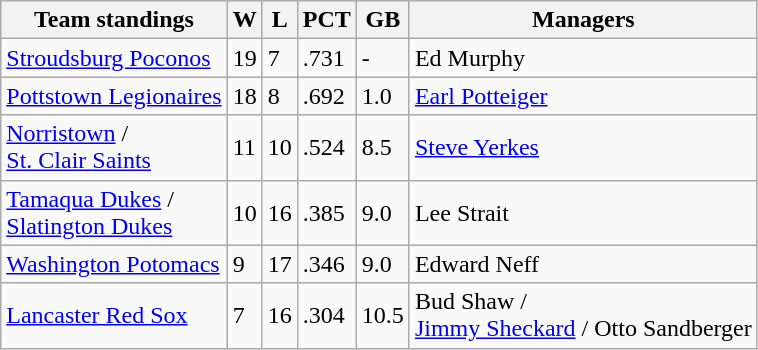<table class="wikitable">
<tr>
<th>Team standings</th>
<th>W</th>
<th>L</th>
<th>PCT</th>
<th>GB</th>
<th>Managers</th>
</tr>
<tr>
<td><a href='#'>Stroudsburg Poconos</a></td>
<td>19</td>
<td>7</td>
<td>.731</td>
<td>-</td>
<td>Ed Murphy</td>
</tr>
<tr>
<td><a href='#'>Pottstown Legionaires</a></td>
<td>18</td>
<td>8</td>
<td>.692</td>
<td>1.0</td>
<td><a href='#'>Earl Potteiger</a></td>
</tr>
<tr>
<td><a href='#'>Norristown</a> /<br> <a href='#'>St. Clair Saints</a></td>
<td>11</td>
<td>10</td>
<td>.524</td>
<td>8.5</td>
<td><a href='#'>Steve Yerkes</a></td>
</tr>
<tr>
<td><a href='#'>Tamaqua Dukes</a> /<br> <a href='#'>Slatington Dukes</a></td>
<td>10</td>
<td>16</td>
<td>.385</td>
<td>9.0</td>
<td>Lee Strait</td>
</tr>
<tr>
<td><a href='#'>Washington Potomacs</a></td>
<td>9</td>
<td>17</td>
<td>.346</td>
<td>9.0</td>
<td>Edward Neff</td>
</tr>
<tr>
<td><a href='#'>Lancaster Red Sox</a></td>
<td>7</td>
<td>16</td>
<td>.304</td>
<td>10.5</td>
<td>Bud Shaw /<br> <a href='#'>Jimmy Sheckard</a> / Otto Sandberger</td>
</tr>
</table>
